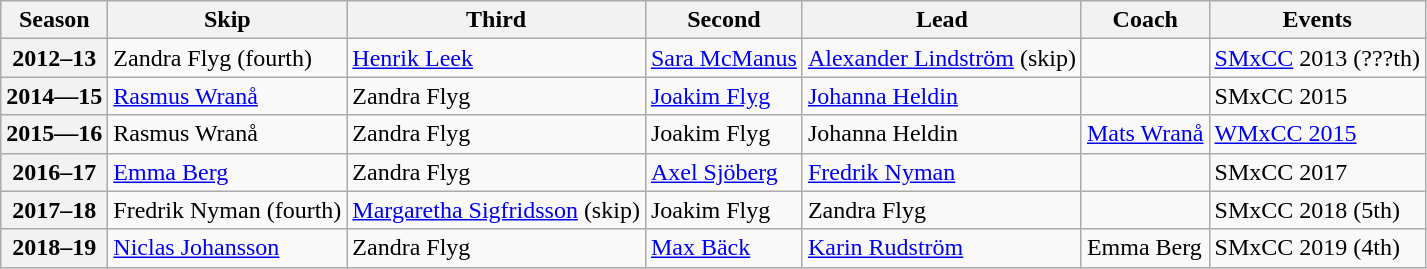<table class="wikitable">
<tr>
<th scope="col">Season</th>
<th scope="col">Skip</th>
<th scope="col">Third</th>
<th scope="col">Second</th>
<th scope="col">Lead</th>
<th scope="col">Coach</th>
<th scope="col">Events</th>
</tr>
<tr>
<th scope="row">2012–13</th>
<td>Zandra Flyg (fourth)</td>
<td><a href='#'>Henrik Leek</a></td>
<td><a href='#'>Sara McManus</a></td>
<td><a href='#'>Alexander Lindström</a> (skip)</td>
<td></td>
<td><a href='#'>SMxCC</a> 2013 (???th)</td>
</tr>
<tr>
<th scope="row">2014—15</th>
<td><a href='#'>Rasmus Wranå</a></td>
<td>Zandra Flyg</td>
<td><a href='#'>Joakim Flyg</a></td>
<td><a href='#'>Johanna Heldin</a></td>
<td></td>
<td>SMxCC 2015 </td>
</tr>
<tr>
<th scope="row">2015—16</th>
<td>Rasmus Wranå</td>
<td>Zandra Flyg</td>
<td>Joakim Flyg</td>
<td>Johanna Heldin</td>
<td><a href='#'>Mats Wranå</a></td>
<td><a href='#'>WMxCC 2015</a> </td>
</tr>
<tr>
<th scope="row">2016–17</th>
<td><a href='#'>Emma Berg</a></td>
<td>Zandra Flyg</td>
<td><a href='#'>Axel Sjöberg</a></td>
<td><a href='#'>Fredrik Nyman</a></td>
<td></td>
<td>SMxCC 2017 </td>
</tr>
<tr>
<th scope="row">2017–18</th>
<td>Fredrik Nyman (fourth)</td>
<td><a href='#'>Margaretha Sigfridsson</a> (skip)</td>
<td>Joakim Flyg</td>
<td>Zandra Flyg</td>
<td></td>
<td>SMxCC 2018 (5th)</td>
</tr>
<tr>
<th scope="row">2018–19</th>
<td><a href='#'>Niclas Johansson</a></td>
<td>Zandra Flyg</td>
<td><a href='#'>Max Bäck</a></td>
<td><a href='#'>Karin Rudström</a></td>
<td>Emma Berg</td>
<td>SMxCC 2019 (4th)</td>
</tr>
</table>
